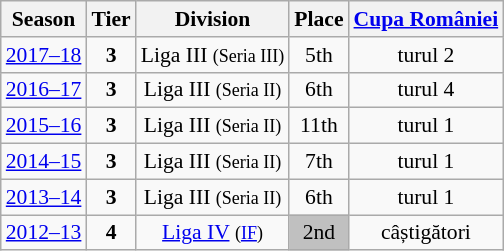<table class="wikitable" style="text-align:center; font-size:90%">
<tr>
<th>Season</th>
<th>Tier</th>
<th>Division</th>
<th>Place</th>
<th><a href='#'>Cupa României</a></th>
</tr>
<tr>
<td><a href='#'>2017–18</a></td>
<td><strong>3</strong></td>
<td>Liga III <small>(Seria III)</small></td>
<td>5th</td>
<td>turul 2</td>
</tr>
<tr>
<td><a href='#'>2016–17</a></td>
<td><strong>3</strong></td>
<td>Liga III <small>(Seria II)</small></td>
<td>6th</td>
<td>turul 4</td>
</tr>
<tr>
<td><a href='#'>2015–16</a></td>
<td><strong>3</strong></td>
<td>Liga III <small>(Seria II)</small></td>
<td>11th</td>
<td>turul 1</td>
</tr>
<tr>
<td><a href='#'>2014–15</a></td>
<td><strong>3</strong></td>
<td>Liga III <small>(Seria II)</small></td>
<td>7th</td>
<td>turul 1</td>
</tr>
<tr>
<td><a href='#'>2013–14</a></td>
<td><strong>3</strong></td>
<td>Liga III <small>(Seria II)</small></td>
<td>6th</td>
<td>turul 1</td>
</tr>
<tr>
<td><a href='#'>2012–13</a></td>
<td><strong>4</strong></td>
<td><a href='#'>Liga IV</a> <small>(<a href='#'>IF</a>)</small></td>
<td align=center bgcolor=silver>2nd</td>
<td>câștigători</td>
</tr>
</table>
